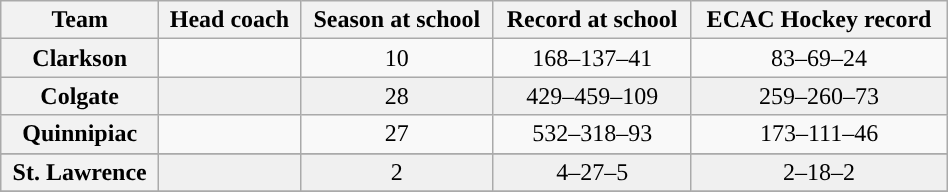<table class="wikitable sortable" style="text-align: center; "width=50%">
<tr>
<th>Team</th>
<th>Head coach</th>
<th>Season at school</th>
<th>Record at school</th>
<th>ECAC Hockey record</th>
</tr>
<tr>
<th>Clarkson</th>
<td></td>
<td>10</td>
<td>168–137–41</td>
<td>83–69–24</td>
</tr>
<tr bgcolor=f0f0f0>
<th>Colgate</th>
<td></td>
<td>28</td>
<td>429–459–109</td>
<td>259–260–73</td>
</tr>
<tr>
<th>Quinnipiac</th>
<td></td>
<td>27</td>
<td>532–318–93</td>
<td>173–111–46</td>
</tr>
<tr>
</tr>
<tr bgcolor=f0f0f0>
<th>St. Lawrence</th>
<td></td>
<td>2</td>
<td>4–27–5</td>
<td>2–18–2</td>
</tr>
<tr>
</tr>
</table>
